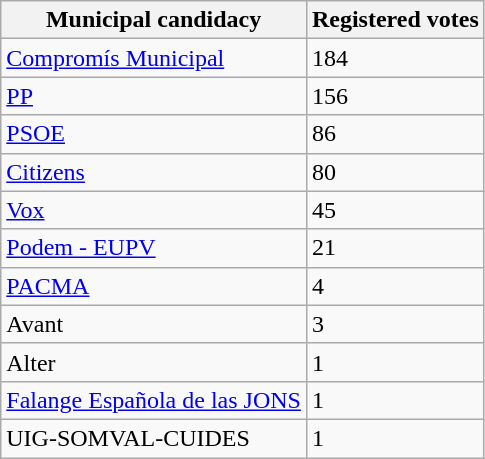<table class="wikitable">
<tr>
<th>Municipal candidacy</th>
<th>Registered votes</th>
</tr>
<tr>
<td><a href='#'>Compromís Municipal</a></td>
<td>184</td>
</tr>
<tr>
<td><a href='#'>PP</a></td>
<td>156</td>
</tr>
<tr>
<td><a href='#'>PSOE</a></td>
<td>86</td>
</tr>
<tr>
<td><a href='#'>Citizens</a></td>
<td>80</td>
</tr>
<tr>
<td><a href='#'>Vox</a></td>
<td>45</td>
</tr>
<tr>
<td><a href='#'>Podem - EUPV</a></td>
<td>21</td>
</tr>
<tr>
<td><a href='#'>PACMA</a></td>
<td>4</td>
</tr>
<tr>
<td>Avant</td>
<td>3</td>
</tr>
<tr>
<td>Alter</td>
<td>1</td>
</tr>
<tr>
<td><a href='#'>Falange Española de las JONS</a></td>
<td>1</td>
</tr>
<tr>
<td>UIG-SOMVAL-CUIDES</td>
<td>1</td>
</tr>
</table>
